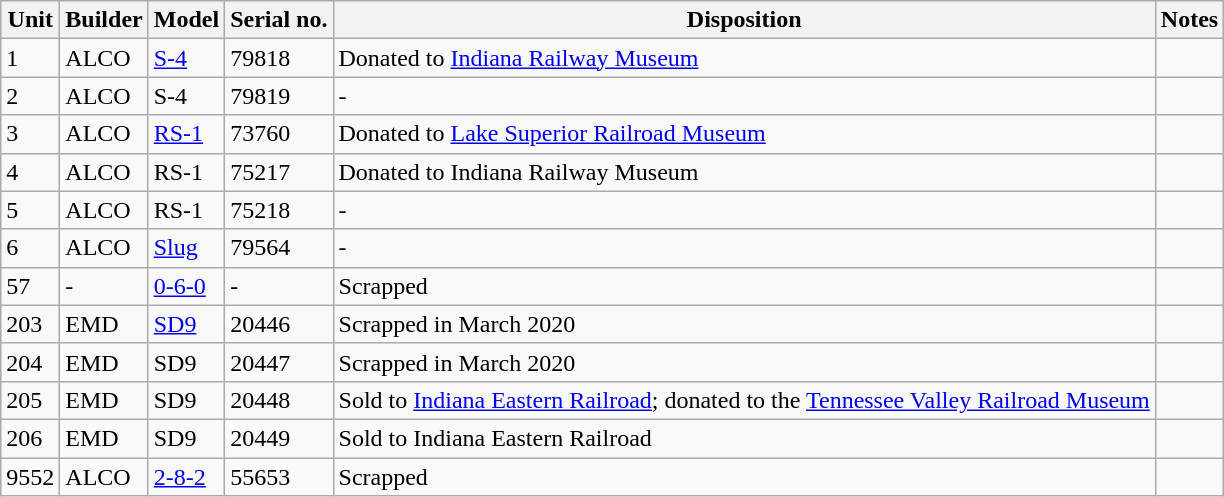<table class="wikitable">
<tr>
<th>Unit</th>
<th>Builder</th>
<th>Model</th>
<th>Serial no.</th>
<th>Disposition</th>
<th>Notes</th>
</tr>
<tr>
<td>1</td>
<td>ALCO</td>
<td><a href='#'>S-4</a></td>
<td>79818</td>
<td>Donated to <a href='#'>Indiana Railway Museum</a></td>
<td></td>
</tr>
<tr>
<td>2</td>
<td>ALCO</td>
<td>S-4</td>
<td>79819</td>
<td>-</td>
<td></td>
</tr>
<tr>
<td>3</td>
<td>ALCO</td>
<td><a href='#'>RS-1</a></td>
<td>73760</td>
<td>Donated to <a href='#'>Lake Superior Railroad Museum</a></td>
<td></td>
</tr>
<tr>
<td>4</td>
<td>ALCO</td>
<td>RS-1</td>
<td>75217</td>
<td>Donated to Indiana Railway Museum</td>
<td></td>
</tr>
<tr>
<td>5</td>
<td>ALCO</td>
<td>RS-1</td>
<td>75218</td>
<td>-</td>
<td></td>
</tr>
<tr>
<td>6</td>
<td>ALCO</td>
<td><a href='#'>Slug</a></td>
<td>79564</td>
<td>-</td>
<td></td>
</tr>
<tr>
<td>57</td>
<td>-</td>
<td><a href='#'>0-6-0</a></td>
<td>-</td>
<td>Scrapped</td>
<td></td>
</tr>
<tr>
<td>203</td>
<td>EMD</td>
<td><a href='#'>SD9</a></td>
<td>20446</td>
<td>Scrapped in March 2020</td>
<td></td>
</tr>
<tr>
<td>204</td>
<td>EMD</td>
<td>SD9</td>
<td>20447</td>
<td>Scrapped in March 2020</td>
<td></td>
</tr>
<tr>
<td>205</td>
<td>EMD</td>
<td>SD9</td>
<td>20448</td>
<td>Sold to <a href='#'>Indiana Eastern Railroad</a>; donated to the <a href='#'>Tennessee Valley Railroad Museum</a></td>
<td></td>
</tr>
<tr>
<td>206</td>
<td>EMD</td>
<td>SD9</td>
<td>20449</td>
<td>Sold to Indiana Eastern Railroad</td>
<td></td>
</tr>
<tr>
<td>9552</td>
<td>ALCO</td>
<td><a href='#'>2-8-2</a></td>
<td>55653</td>
<td>Scrapped</td>
<td></td>
</tr>
</table>
